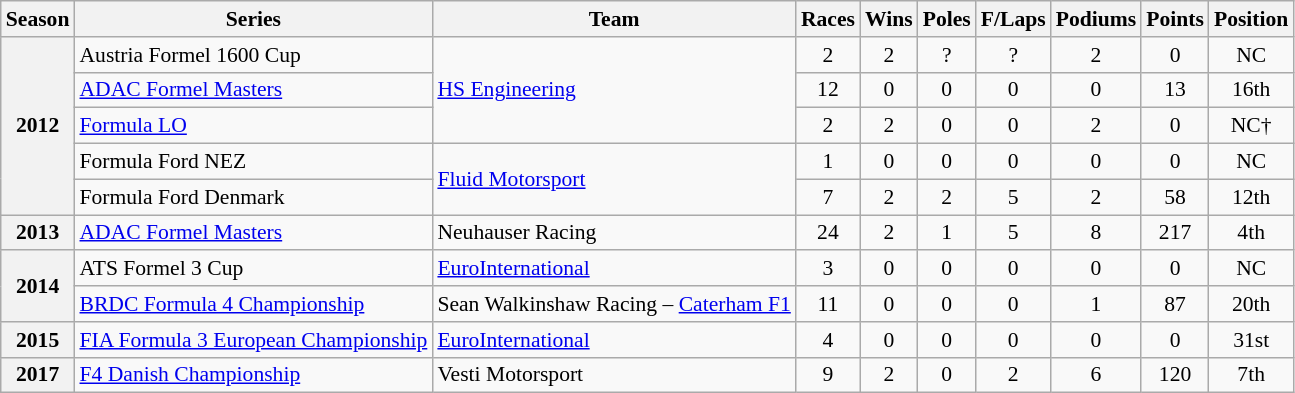<table class="wikitable" style="font-size: 90%; text-align:center">
<tr>
<th>Season</th>
<th>Series</th>
<th>Team</th>
<th>Races</th>
<th>Wins</th>
<th>Poles</th>
<th>F/Laps</th>
<th>Podiums</th>
<th>Points</th>
<th>Position</th>
</tr>
<tr>
<th rowspan="5">2012</th>
<td align=left>Austria Formel 1600 Cup</td>
<td rowspan="3" align="left"><a href='#'>HS Engineering</a></td>
<td>2</td>
<td>2</td>
<td>?</td>
<td>?</td>
<td>2</td>
<td>0</td>
<td>NC</td>
</tr>
<tr>
<td align=left><a href='#'>ADAC Formel Masters</a></td>
<td>12</td>
<td>0</td>
<td>0</td>
<td>0</td>
<td>0</td>
<td>13</td>
<td>16th</td>
</tr>
<tr>
<td align=left><a href='#'>Formula LO</a></td>
<td>2</td>
<td>2</td>
<td>0</td>
<td>0</td>
<td>2</td>
<td>0</td>
<td>NC†</td>
</tr>
<tr>
<td align=left>Formula Ford NEZ</td>
<td rowspan="2" align=left><a href='#'>Fluid Motorsport</a></td>
<td>1</td>
<td>0</td>
<td>0</td>
<td>0</td>
<td>0</td>
<td>0</td>
<td>NC</td>
</tr>
<tr>
<td align=left>Formula Ford Denmark</td>
<td>7</td>
<td>2</td>
<td>2</td>
<td>5</td>
<td>2</td>
<td>58</td>
<td>12th</td>
</tr>
<tr>
<th>2013</th>
<td align=left><a href='#'>ADAC Formel Masters</a></td>
<td align=left>Neuhauser Racing</td>
<td>24</td>
<td>2</td>
<td>1</td>
<td>5</td>
<td>8</td>
<td>217</td>
<td>4th</td>
</tr>
<tr>
<th rowspan="2">2014</th>
<td align=left>ATS Formel 3 Cup</td>
<td align=left><a href='#'>EuroInternational</a></td>
<td>3</td>
<td>0</td>
<td>0</td>
<td>0</td>
<td>0</td>
<td>0</td>
<td>NC</td>
</tr>
<tr>
<td align=left><a href='#'>BRDC Formula 4 Championship</a></td>
<td align=left>Sean Walkinshaw Racing – <a href='#'>Caterham F1</a></td>
<td>11</td>
<td>0</td>
<td>0</td>
<td>0</td>
<td>1</td>
<td>87</td>
<td>20th</td>
</tr>
<tr>
<th>2015</th>
<td align=left><a href='#'>FIA Formula 3 European Championship</a></td>
<td align=left><a href='#'>EuroInternational</a></td>
<td>4</td>
<td>0</td>
<td>0</td>
<td>0</td>
<td>0</td>
<td>0</td>
<td>31st</td>
</tr>
<tr>
<th>2017</th>
<td align=left><a href='#'>F4 Danish Championship</a></td>
<td align=left>Vesti Motorsport</td>
<td>9</td>
<td>2</td>
<td>0</td>
<td>2</td>
<td>6</td>
<td>120</td>
<td>7th</td>
</tr>
</table>
